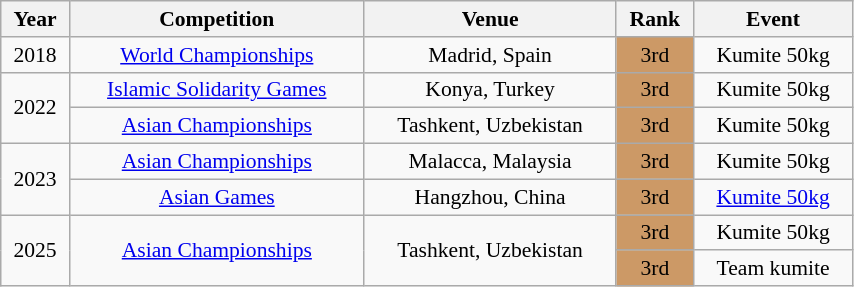<table class="wikitable sortable" width=45% style="font-size:90%; text-align:center;">
<tr>
<th>Year</th>
<th>Competition</th>
<th>Venue</th>
<th>Rank</th>
<th>Event</th>
</tr>
<tr>
<td>2018</td>
<td><a href='#'>World Championships</a></td>
<td>Madrid, Spain</td>
<td bgcolor="cc9966">3rd</td>
<td>Kumite 50kg</td>
</tr>
<tr>
<td rowspan=2>2022</td>
<td><a href='#'>Islamic Solidarity Games</a></td>
<td>Konya, Turkey</td>
<td bgcolor="cc9966">3rd</td>
<td>Kumite 50kg</td>
</tr>
<tr>
<td><a href='#'>Asian Championships</a></td>
<td>Tashkent, Uzbekistan</td>
<td bgcolor="cc9966">3rd</td>
<td>Kumite 50kg</td>
</tr>
<tr>
<td rowspan=2>2023</td>
<td><a href='#'>Asian Championships</a></td>
<td>Malacca, Malaysia</td>
<td bgcolor="cc9966">3rd</td>
<td>Kumite 50kg</td>
</tr>
<tr>
<td><a href='#'>Asian Games</a></td>
<td>Hangzhou, China</td>
<td bgcolor="cc9966">3rd</td>
<td><a href='#'>Kumite 50kg</a></td>
</tr>
<tr>
<td rowspan=2>2025</td>
<td rowspan=2><a href='#'>Asian Championships</a></td>
<td rowspan=2>Tashkent, Uzbekistan</td>
<td bgcolor="cc9966">3rd</td>
<td>Kumite 50kg</td>
</tr>
<tr>
<td bgcolor="cc9966">3rd</td>
<td>Team kumite</td>
</tr>
</table>
